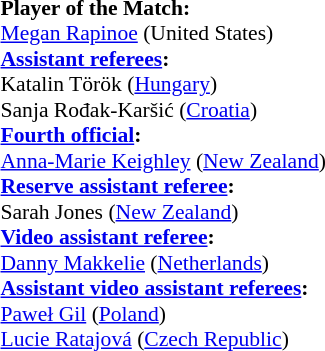<table width=50% style="font-size:90%">
<tr>
<td><br><strong>Player of the Match:</strong>
<br><a href='#'>Megan Rapinoe</a> (United States)<br><strong><a href='#'>Assistant referees</a>:</strong>
<br>Katalin Török (<a href='#'>Hungary</a>)
<br>Sanja Rođak-Karšić (<a href='#'>Croatia</a>)
<br><strong><a href='#'>Fourth official</a>:</strong>
<br><a href='#'>Anna-Marie Keighley</a> (<a href='#'>New Zealand</a>)
<br><strong><a href='#'>Reserve assistant referee</a>:</strong>
<br>Sarah Jones (<a href='#'>New Zealand</a>)
<br><strong><a href='#'>Video assistant referee</a>:</strong>
<br><a href='#'>Danny Makkelie</a> (<a href='#'>Netherlands</a>)
<br><strong><a href='#'>Assistant video assistant referees</a>:</strong>
<br><a href='#'>Paweł Gil</a> (<a href='#'>Poland</a>)
<br><a href='#'>Lucie Ratajová</a> (<a href='#'>Czech Republic</a>)</td>
</tr>
</table>
